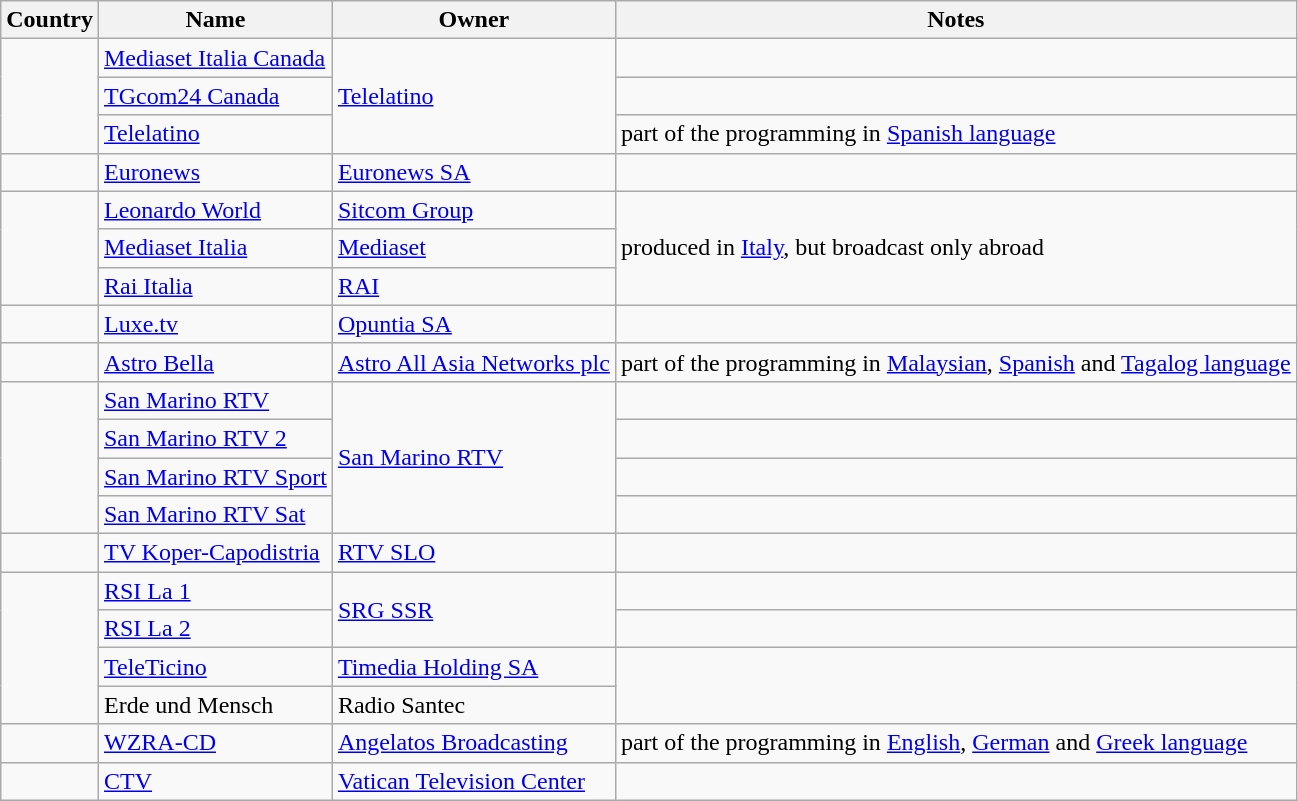<table class=wikitable>
<tr>
<th>Country</th>
<th>Name</th>
<th>Owner</th>
<th>Notes</th>
</tr>
<tr>
<td rowspan=3></td>
<td><a href='#'>Mediaset Italia Canada</a></td>
<td rowspan=3><a href='#'>Telelatino</a></td>
<td></td>
</tr>
<tr>
<td><a href='#'>TGcom24 Canada</a></td>
<td></td>
</tr>
<tr>
<td><a href='#'>Telelatino</a></td>
<td>part of the programming in <a href='#'>Spanish language</a></td>
</tr>
<tr>
<td></td>
<td><a href='#'>Euronews</a></td>
<td><a href='#'>Euronews SA</a></td>
<td></td>
</tr>
<tr>
<td rowspan=3></td>
<td><a href='#'>Leonardo World</a></td>
<td><a href='#'>Sitcom Group</a></td>
<td rowspan=3>produced in <a href='#'>Italy</a>, but broadcast only abroad</td>
</tr>
<tr>
<td><a href='#'>Mediaset Italia</a></td>
<td><a href='#'>Mediaset</a></td>
</tr>
<tr>
<td><a href='#'>Rai Italia</a></td>
<td><a href='#'>RAI</a></td>
</tr>
<tr>
<td></td>
<td><a href='#'>Luxe.tv</a></td>
<td><a href='#'>Opuntia SA</a></td>
<td></td>
</tr>
<tr>
<td></td>
<td><a href='#'>Astro Bella</a></td>
<td><a href='#'>Astro All Asia Networks plc</a></td>
<td>part of the programming in <a href='#'>Malaysian</a>, <a href='#'>Spanish</a> and <a href='#'>Tagalog language</a></td>
</tr>
<tr>
<td rowspan=4></td>
<td><a href='#'>San Marino RTV</a></td>
<td rowspan=4><a href='#'>San Marino RTV</a></td>
<td></td>
</tr>
<tr>
<td><a href='#'>San Marino RTV 2</a></td>
<td></td>
</tr>
<tr>
<td><a href='#'>San Marino RTV Sport</a></td>
<td></td>
</tr>
<tr>
<td><a href='#'>San Marino RTV Sat</a></td>
<td></td>
</tr>
<tr>
<td></td>
<td><a href='#'>TV Koper-Capodistria</a></td>
<td><a href='#'>RTV SLO</a></td>
<td></td>
</tr>
<tr>
<td rowspan=4></td>
<td><a href='#'>RSI La 1</a></td>
<td rowspan=2><a href='#'>SRG SSR</a></td>
<td></td>
</tr>
<tr>
<td><a href='#'>RSI La 2</a></td>
<td></td>
</tr>
<tr>
<td><a href='#'>TeleTicino</a></td>
<td><a href='#'>Timedia Holding SA</a></td>
</tr>
<tr>
<td>Erde und Mensch</td>
<td>Radio Santec</td>
</tr>
<tr>
<td></td>
<td><a href='#'>WZRA-CD</a></td>
<td><a href='#'>Angelatos Broadcasting</a></td>
<td>part of the programming in <a href='#'>English</a>, <a href='#'>German</a> and <a href='#'>Greek language</a></td>
</tr>
<tr>
<td></td>
<td><a href='#'>CTV</a></td>
<td><a href='#'>Vatican Television Center</a></td>
<td></td>
</tr>
</table>
